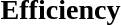<table style="width:100%;">
<tr>
<td style="width:50%; vertical-align:top;"><br><h3>Efficiency</h3>


</td>
</tr>
</table>
